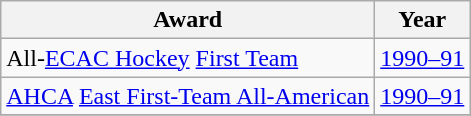<table class="wikitable">
<tr>
<th>Award</th>
<th>Year</th>
</tr>
<tr>
<td>All-<a href='#'>ECAC Hockey</a> <a href='#'>First Team</a></td>
<td><a href='#'>1990–91</a></td>
</tr>
<tr>
<td><a href='#'>AHCA</a> <a href='#'>East First-Team All-American</a></td>
<td><a href='#'>1990–91</a></td>
</tr>
<tr>
</tr>
</table>
